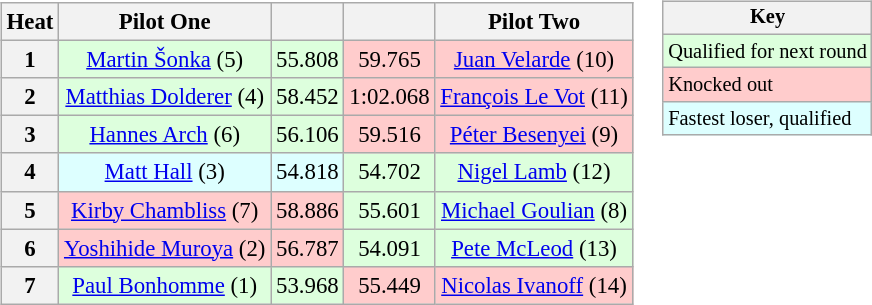<table>
<tr>
<td><br><table class="wikitable" style="font-size:95%; text-align:center">
<tr>
<th>Heat</th>
<th>Pilot One</th>
<th></th>
<th></th>
<th>Pilot Two</th>
</tr>
<tr>
<th>1</th>
<td style="background:#ddffdd;"> <a href='#'>Martin Šonka</a> (5)</td>
<td style="background:#ddffdd;">55.808</td>
<td style="background:#ffcccc;">59.765</td>
<td style="background:#ffcccc;"> <a href='#'>Juan Velarde</a> (10)</td>
</tr>
<tr>
<th>2</th>
<td style="background:#ddffdd;"> <a href='#'>Matthias Dolderer</a> (4)</td>
<td style="background:#ddffdd;">58.452</td>
<td style="background:#ffcccc;">1:02.068</td>
<td style="background:#ffcccc;"> <a href='#'>François Le Vot</a> (11)</td>
</tr>
<tr>
<th>3</th>
<td style="background:#ddffdd;"> <a href='#'>Hannes Arch</a> (6)</td>
<td style="background:#ddffdd;">56.106</td>
<td style="background:#ffcccc;">59.516</td>
<td style="background:#ffcccc;"> <a href='#'>Péter Besenyei</a> (9)</td>
</tr>
<tr>
<th>4</th>
<td style="background:#ddffff;"> <a href='#'>Matt Hall</a> (3)</td>
<td style="background:#ddffff;">54.818</td>
<td style="background:#ddffdd;">54.702</td>
<td style="background:#ddffdd;"> <a href='#'>Nigel Lamb</a> (12)</td>
</tr>
<tr>
<th>5</th>
<td style="background:#ffcccc;"> <a href='#'>Kirby Chambliss</a> (7)</td>
<td style="background:#ffcccc;">58.886</td>
<td style="background:#ddffdd;">55.601</td>
<td style="background:#ddffdd;"> <a href='#'>Michael Goulian</a> (8)</td>
</tr>
<tr>
<th>6</th>
<td style="background:#ffcccc;"> <a href='#'>Yoshihide Muroya</a> (2)</td>
<td style="background:#ffcccc;">56.787</td>
<td style="background:#ddffdd;">54.091</td>
<td style="background:#ddffdd;"> <a href='#'>Pete McLeod</a> (13)</td>
</tr>
<tr>
<th>7</th>
<td style="background:#ddffdd;"> <a href='#'>Paul Bonhomme</a> (1)</td>
<td style="background:#ddffdd;">53.968</td>
<td style="background:#ffcccc;">55.449</td>
<td style="background:#ffcccc;"> <a href='#'>Nicolas Ivanoff</a> (14)</td>
</tr>
</table>
</td>
<td valign="top"><br><table class="wikitable" style="font-size: 85%;">
<tr>
<th colspan=2>Key</th>
</tr>
<tr style="background:#ddffdd;">
<td>Qualified for next round</td>
</tr>
<tr style="background:#ffcccc;">
<td>Knocked out</td>
</tr>
<tr style="background:#ddffff;">
<td>Fastest loser, qualified</td>
</tr>
</table>
</td>
</tr>
</table>
